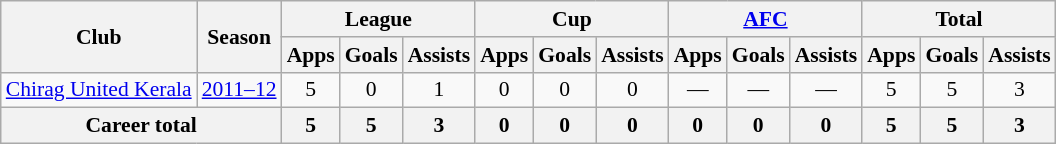<table class="wikitable" style="font-size:90%; text-align:center;">
<tr>
<th rowspan="2">Club</th>
<th rowspan="2">Season</th>
<th colspan="3">League</th>
<th colspan="3">Cup</th>
<th colspan="3"><a href='#'>AFC</a></th>
<th colspan="3">Total</th>
</tr>
<tr>
<th>Apps</th>
<th>Goals</th>
<th>Assists</th>
<th>Apps</th>
<th>Goals</th>
<th>Assists</th>
<th>Apps</th>
<th>Goals</th>
<th>Assists</th>
<th>Apps</th>
<th>Goals</th>
<th>Assists</th>
</tr>
<tr>
<td rowspan="1"><a href='#'>Chirag United Kerala</a></td>
<td><a href='#'>2011–12</a></td>
<td>5</td>
<td>0</td>
<td>1</td>
<td>0</td>
<td>0</td>
<td>0</td>
<td>—</td>
<td>—</td>
<td>—</td>
<td>5</td>
<td>5</td>
<td>3</td>
</tr>
<tr>
<th colspan="2">Career total</th>
<th>5</th>
<th>5</th>
<th>3</th>
<th>0</th>
<th>0</th>
<th>0</th>
<th>0</th>
<th>0</th>
<th>0</th>
<th>5</th>
<th>5</th>
<th>3</th>
</tr>
</table>
